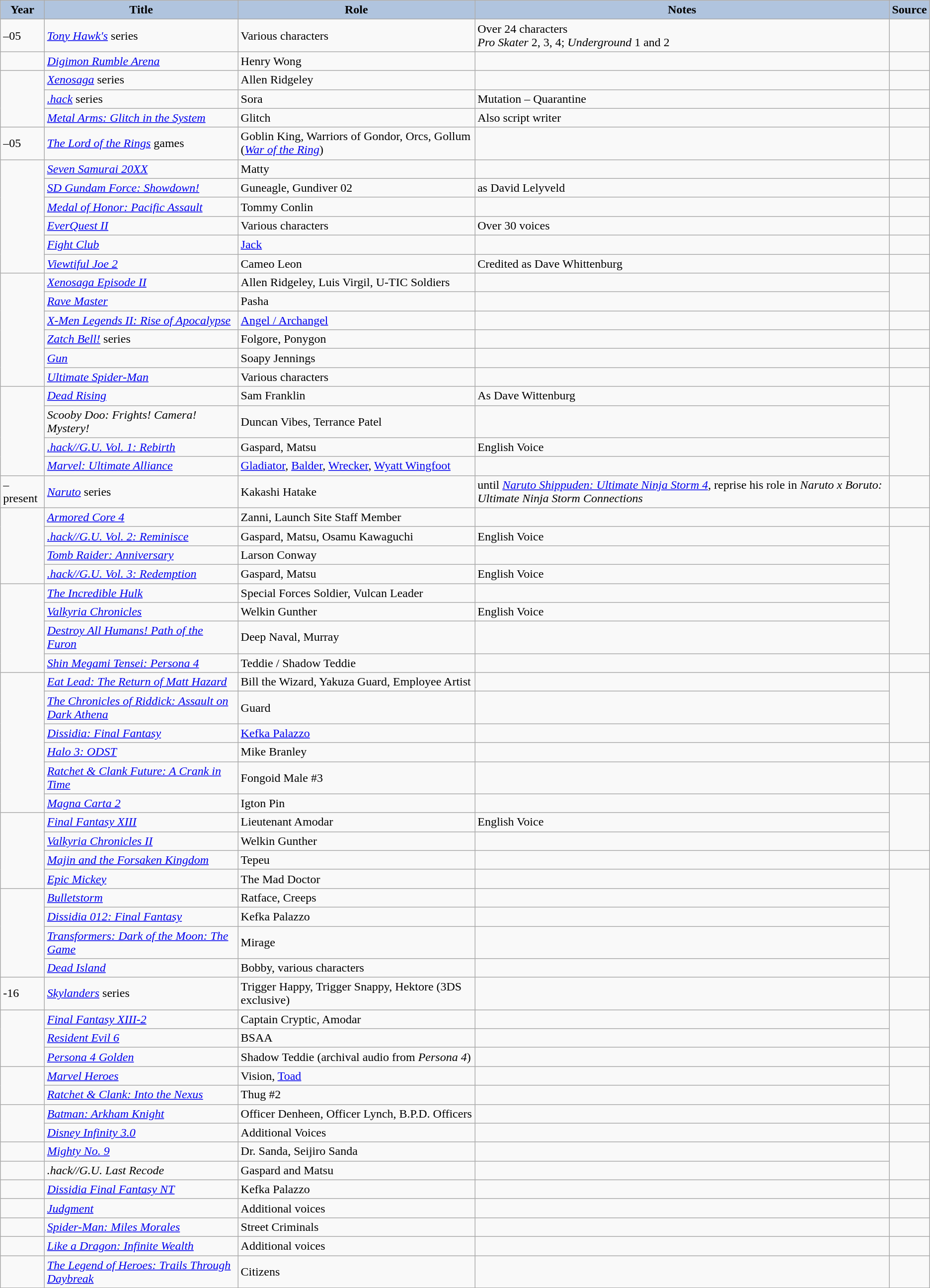<table class="wikitable sortable">
<tr>
<th style="background:#b0c4de;">Year</th>
<th style="background:#b0c4de;">Title</th>
<th style="background:#b0c4de;">Role</th>
<th style="background:#b0c4de;" class="unsortable">Notes</th>
<th style="background:#b0c4de;" class="unsortable">Source</th>
</tr>
<tr>
<td>–05</td>
<td><em><a href='#'>Tony Hawk's</a></em> series</td>
<td>Various characters</td>
<td>Over 24 characters<br><em>Pro Skater</em> 2, 3, 4; <em>Underground</em> 1 and 2</td>
<td></td>
</tr>
<tr>
<td></td>
<td><em><a href='#'>Digimon Rumble Arena</a></em></td>
<td>Henry Wong</td>
<td></td>
<td></td>
</tr>
<tr>
<td rowspan="3"></td>
<td><em><a href='#'>Xenosaga</a></em> series</td>
<td>Allen Ridgeley</td>
<td></td>
<td></td>
</tr>
<tr>
<td><em><a href='#'>.hack</a></em> series</td>
<td>Sora</td>
<td>Mutation – Quarantine</td>
<td></td>
</tr>
<tr>
<td><em><a href='#'>Metal Arms: Glitch in the System</a></em></td>
<td>Glitch</td>
<td>Also script writer</td>
<td></td>
</tr>
<tr>
<td>–05</td>
<td><em><a href='#'>The Lord of the Rings</a></em> games</td>
<td>Goblin King, Warriors of Gondor, Orcs, Gollum (<em><a href='#'>War of the Ring</a></em>)</td>
<td></td>
<td></td>
</tr>
<tr>
<td rowspan="6"></td>
<td><em><a href='#'>Seven Samurai 20XX</a></em></td>
<td>Matty</td>
<td></td>
<td></td>
</tr>
<tr>
<td><em><a href='#'>SD Gundam Force: Showdown!</a></em></td>
<td>Guneagle, Gundiver 02</td>
<td>as David Lelyveld</td>
<td></td>
</tr>
<tr>
<td><em><a href='#'>Medal of Honor: Pacific Assault</a></em></td>
<td>Tommy Conlin</td>
<td></td>
<td></td>
</tr>
<tr>
<td><em><a href='#'>EverQuest II</a> </em></td>
<td>Various characters</td>
<td>Over 30 voices</td>
<td></td>
</tr>
<tr>
<td><em><a href='#'>Fight Club</a></em></td>
<td><a href='#'>Jack</a></td>
<td></td>
<td></td>
</tr>
<tr>
<td><em><a href='#'>Viewtiful Joe 2</a></em></td>
<td>Cameo Leon</td>
<td>Credited as Dave Whittenburg</td>
<td></td>
</tr>
<tr>
<td rowspan="6"></td>
<td><em><a href='#'>Xenosaga Episode II</a></em></td>
<td>Allen Ridgeley, Luis Virgil, U-TIC Soldiers</td>
<td></td>
<td rowspan="2"></td>
</tr>
<tr>
<td><em><a href='#'>Rave Master</a></em></td>
<td>Pasha</td>
<td></td>
</tr>
<tr>
<td><em><a href='#'>X-Men Legends II: Rise of Apocalypse</a></em></td>
<td><a href='#'>Angel / Archangel</a></td>
<td></td>
<td></td>
</tr>
<tr>
<td><em><a href='#'>Zatch Bell!</a></em> series</td>
<td>Folgore, Ponygon</td>
<td></td>
<td></td>
</tr>
<tr>
<td><em><a href='#'>Gun</a></em></td>
<td>Soapy Jennings</td>
<td></td>
<td></td>
</tr>
<tr>
<td><em><a href='#'>Ultimate Spider-Man</a></em></td>
<td>Various characters</td>
<td></td>
<td></td>
</tr>
<tr>
<td rowspan="4"></td>
<td><em><a href='#'>Dead Rising</a></em></td>
<td>Sam Franklin</td>
<td>As Dave Wittenburg</td>
<td rowspan="4"></td>
</tr>
<tr>
<td><em>Scooby Doo: Frights! Camera! Mystery!</em></td>
<td>Duncan Vibes, Terrance Patel</td>
<td></td>
</tr>
<tr>
<td><em><a href='#'>.hack//G.U. Vol. 1: Rebirth</a></em></td>
<td>Gaspard, Matsu</td>
<td>English Voice</td>
</tr>
<tr>
<td><em><a href='#'>Marvel: Ultimate Alliance</a></em></td>
<td><a href='#'>Gladiator</a>, <a href='#'>Balder</a>, <a href='#'>Wrecker</a>, <a href='#'>Wyatt Wingfoot</a></td>
<td></td>
</tr>
<tr>
<td>–present</td>
<td><em><a href='#'>Naruto</a></em> series</td>
<td>Kakashi Hatake</td>
<td>until <em><a href='#'>Naruto Shippuden: Ultimate Ninja Storm 4</a></em>, reprise his role in <em>Naruto x Boruto: Ultimate Ninja Storm Connections</em></td>
<td></td>
</tr>
<tr>
<td rowspan="4"></td>
<td><em><a href='#'>Armored Core 4</a></em></td>
<td>Zanni, Launch Site Staff Member</td>
<td></td>
<td></td>
</tr>
<tr>
<td><em><a href='#'>.hack//G.U. Vol. 2: Reminisce</a></em></td>
<td>Gaspard, Matsu, Osamu Kawaguchi</td>
<td>English Voice</td>
<td rowspan="6"></td>
</tr>
<tr>
<td><em><a href='#'>Tomb Raider: Anniversary</a></em></td>
<td>Larson Conway</td>
<td></td>
</tr>
<tr>
<td><em><a href='#'>.hack//G.U. Vol. 3: Redemption</a></em></td>
<td>Gaspard, Matsu</td>
<td>English Voice</td>
</tr>
<tr>
<td rowspan="4"></td>
<td><em><a href='#'>The Incredible Hulk</a></em></td>
<td>Special Forces Soldier, Vulcan Leader</td>
<td></td>
</tr>
<tr>
<td><em><a href='#'>Valkyria Chronicles</a></em></td>
<td>Welkin Gunther</td>
<td>English Voice</td>
</tr>
<tr>
<td><em><a href='#'>Destroy All Humans! Path of the Furon</a></em></td>
<td>Deep Naval, Murray</td>
<td></td>
</tr>
<tr>
<td><em><a href='#'>Shin Megami Tensei: Persona 4</a></em></td>
<td>Teddie / Shadow Teddie</td>
<td></td>
<td></td>
</tr>
<tr>
<td rowspan="6"></td>
<td><em><a href='#'>Eat Lead: The Return of Matt Hazard</a></em></td>
<td>Bill the Wizard, Yakuza Guard, Employee Artist</td>
<td></td>
<td rowspan="3"></td>
</tr>
<tr>
<td><em><a href='#'>The Chronicles of Riddick: Assault on Dark Athena</a></em></td>
<td>Guard</td>
<td></td>
</tr>
<tr>
<td><em><a href='#'>Dissidia: Final Fantasy</a></em></td>
<td><a href='#'>Kefka Palazzo</a></td>
<td></td>
</tr>
<tr>
<td><em><a href='#'>Halo 3: ODST</a></em></td>
<td>Mike Branley</td>
<td></td>
<td></td>
</tr>
<tr>
<td><em><a href='#'>Ratchet & Clank Future: A Crank in Time</a></em></td>
<td>Fongoid Male #3</td>
<td></td>
<td> </td>
</tr>
<tr>
<td><em><a href='#'>Magna Carta 2</a></em></td>
<td>Igton Pin</td>
<td></td>
<td rowspan="3"></td>
</tr>
<tr>
<td rowspan="4"></td>
<td><em><a href='#'>Final Fantasy XIII</a></em></td>
<td>Lieutenant Amodar</td>
<td>English Voice</td>
</tr>
<tr>
<td><em><a href='#'>Valkyria Chronicles II</a></em></td>
<td>Welkin Gunther</td>
<td></td>
</tr>
<tr>
<td><em><a href='#'>Majin and the Forsaken Kingdom</a></em></td>
<td>Tepeu</td>
<td></td>
<td></td>
</tr>
<tr>
<td><em><a href='#'>Epic Mickey</a></em></td>
<td>The Mad Doctor</td>
<td></td>
<td rowspan="5"></td>
</tr>
<tr>
<td rowspan="4"></td>
<td><em><a href='#'>Bulletstorm</a></em></td>
<td>Ratface, Creeps</td>
<td></td>
</tr>
<tr>
<td><em><a href='#'>Dissidia 012: Final Fantasy</a></em></td>
<td>Kefka Palazzo</td>
<td></td>
</tr>
<tr>
<td><em><a href='#'>Transformers: Dark of the Moon: The Game</a></em></td>
<td>Mirage</td>
<td></td>
</tr>
<tr>
<td><em><a href='#'>Dead Island</a></em></td>
<td>Bobby, various characters</td>
<td></td>
</tr>
<tr>
<td>-16</td>
<td><em><a href='#'>Skylanders</a></em> series</td>
<td>Trigger Happy, Trigger Snappy, Hektore (3DS exclusive)</td>
<td></td>
<td> </td>
</tr>
<tr>
<td rowspan="3"></td>
<td><em><a href='#'>Final Fantasy XIII-2</a></em></td>
<td>Captain Cryptic, Amodar</td>
<td></td>
<td rowspan="2"></td>
</tr>
<tr>
<td><em><a href='#'>Resident Evil 6</a></em></td>
<td>BSAA</td>
<td></td>
</tr>
<tr>
<td><em><a href='#'>Persona 4 Golden</a></em></td>
<td>Shadow Teddie (archival audio from <em>Persona 4</em>)</td>
<td></td>
<td></td>
</tr>
<tr>
<td rowspan="2"></td>
<td><em><a href='#'>Marvel Heroes</a></em></td>
<td>Vision, <a href='#'>Toad</a></td>
<td></td>
<td rowspan="2"></td>
</tr>
<tr>
<td><em><a href='#'>Ratchet & Clank: Into the Nexus</a></em></td>
<td>Thug #2</td>
<td></td>
</tr>
<tr>
<td rowspan="2"></td>
<td><em><a href='#'>Batman: Arkham Knight</a></em></td>
<td>Officer Denheen, Officer Lynch, B.P.D. Officers</td>
<td></td>
<td></td>
</tr>
<tr>
<td><em><a href='#'>Disney Infinity 3.0</a></em></td>
<td>Additional Voices</td>
<td></td>
<td></td>
</tr>
<tr>
<td></td>
<td><em><a href='#'>Mighty No. 9</a></em></td>
<td>Dr. Sanda, Seijiro Sanda</td>
<td></td>
<td rowspan="2"></td>
</tr>
<tr>
<td></td>
<td><em>.hack//G.U. Last Recode</em></td>
<td>Gaspard and Matsu</td>
<td></td>
</tr>
<tr>
<td></td>
<td><em><a href='#'>Dissidia Final Fantasy NT</a></em></td>
<td>Kefka Palazzo</td>
<td></td>
<td></td>
</tr>
<tr>
<td></td>
<td><em><a href='#'>Judgment</a></em></td>
<td>Additional voices</td>
<td></td>
<td></td>
</tr>
<tr>
<td></td>
<td><em><a href='#'>Spider-Man: Miles Morales</a></em></td>
<td>Street Criminals</td>
<td></td>
<td></td>
</tr>
<tr>
<td></td>
<td><em><a href='#'>Like a Dragon: Infinite Wealth</a></em></td>
<td>Additional voices</td>
<td></td>
<td></td>
</tr>
<tr>
<td></td>
<td><em><a href='#'>The Legend of Heroes: Trails Through Daybreak</a></em></td>
<td>Citizens</td>
<td></td>
<td></td>
</tr>
<tr>
</tr>
</table>
